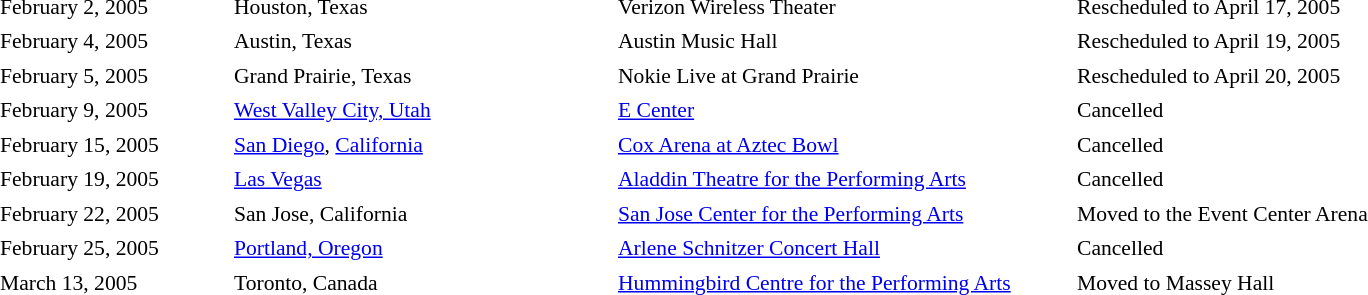<table cellpadding="2" style="border: 0px solid darkgray; font-size:90%">
<tr>
<th width="150"></th>
<th width="250"></th>
<th width="300"></th>
<th width="500"></th>
</tr>
<tr border="0">
<td>February 2, 2005</td>
<td>Houston, Texas</td>
<td>Verizon Wireless Theater</td>
<td>Rescheduled to April 17, 2005</td>
</tr>
<tr>
<td>February 4, 2005</td>
<td>Austin, Texas</td>
<td>Austin Music Hall</td>
<td>Rescheduled to April 19, 2005</td>
</tr>
<tr>
<td>February 5, 2005</td>
<td>Grand Prairie, Texas</td>
<td>Nokie Live at Grand Prairie</td>
<td>Rescheduled to April 20, 2005</td>
</tr>
<tr>
<td>February 9, 2005</td>
<td><a href='#'>West Valley City, Utah</a></td>
<td><a href='#'>E Center</a></td>
<td>Cancelled</td>
</tr>
<tr>
<td>February 15, 2005</td>
<td><a href='#'>San Diego</a>, <a href='#'>California</a></td>
<td><a href='#'>Cox Arena at Aztec Bowl</a></td>
<td>Cancelled</td>
</tr>
<tr>
<td>February 19, 2005</td>
<td><a href='#'>Las Vegas</a></td>
<td><a href='#'>Aladdin Theatre for the Performing Arts</a></td>
<td>Cancelled</td>
</tr>
<tr>
<td>February 22, 2005</td>
<td>San Jose, California</td>
<td><a href='#'>San Jose Center for the Performing Arts</a></td>
<td>Moved to the Event Center Arena</td>
</tr>
<tr>
<td>February 25, 2005</td>
<td><a href='#'>Portland, Oregon</a></td>
<td><a href='#'>Arlene Schnitzer Concert Hall</a></td>
<td>Cancelled</td>
</tr>
<tr>
<td>March 13, 2005</td>
<td>Toronto, Canada</td>
<td><a href='#'>Hummingbird Centre for the Performing Arts</a></td>
<td>Moved to Massey Hall</td>
</tr>
<tr>
</tr>
</table>
